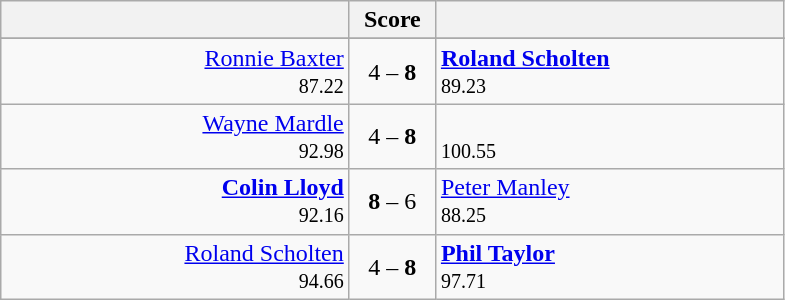<table class=wikitable style="text-align:center">
<tr>
<th width=225></th>
<th width=50>Score</th>
<th width=225></th>
</tr>
<tr align=center>
</tr>
<tr align=left>
<td align=right><a href='#'>Ronnie Baxter</a> <br> <small><span>87.22</span></small></td>
<td align=center>4 – <strong>8</strong></td>
<td> <strong><a href='#'>Roland Scholten</a></strong><br> <small><span>89.23</span></small></td>
</tr>
<tr align=left>
<td align=right><a href='#'>Wayne Mardle</a> <br> <small><span>92.98</span></small></td>
<td align=center>4 – <strong>8</strong></td>
<td><br> <small><span>100.55</span></small></td>
</tr>
<tr align=left>
<td align=right><strong><a href='#'>Colin Lloyd</a></strong> <br> <small><span>92.16</span></small></td>
<td align=center><strong>8</strong> – 6</td>
<td> <a href='#'>Peter Manley</a><br> <small><span>88.25</span></small></td>
</tr>
<tr align=left>
<td align=right><a href='#'>Roland Scholten</a> <br> <small><span>94.66</span></small></td>
<td align=center>4 – <strong>8</strong></td>
<td> <strong><a href='#'>Phil Taylor</a></strong><br> <small><span>97.71</span></small></td>
</tr>
</table>
